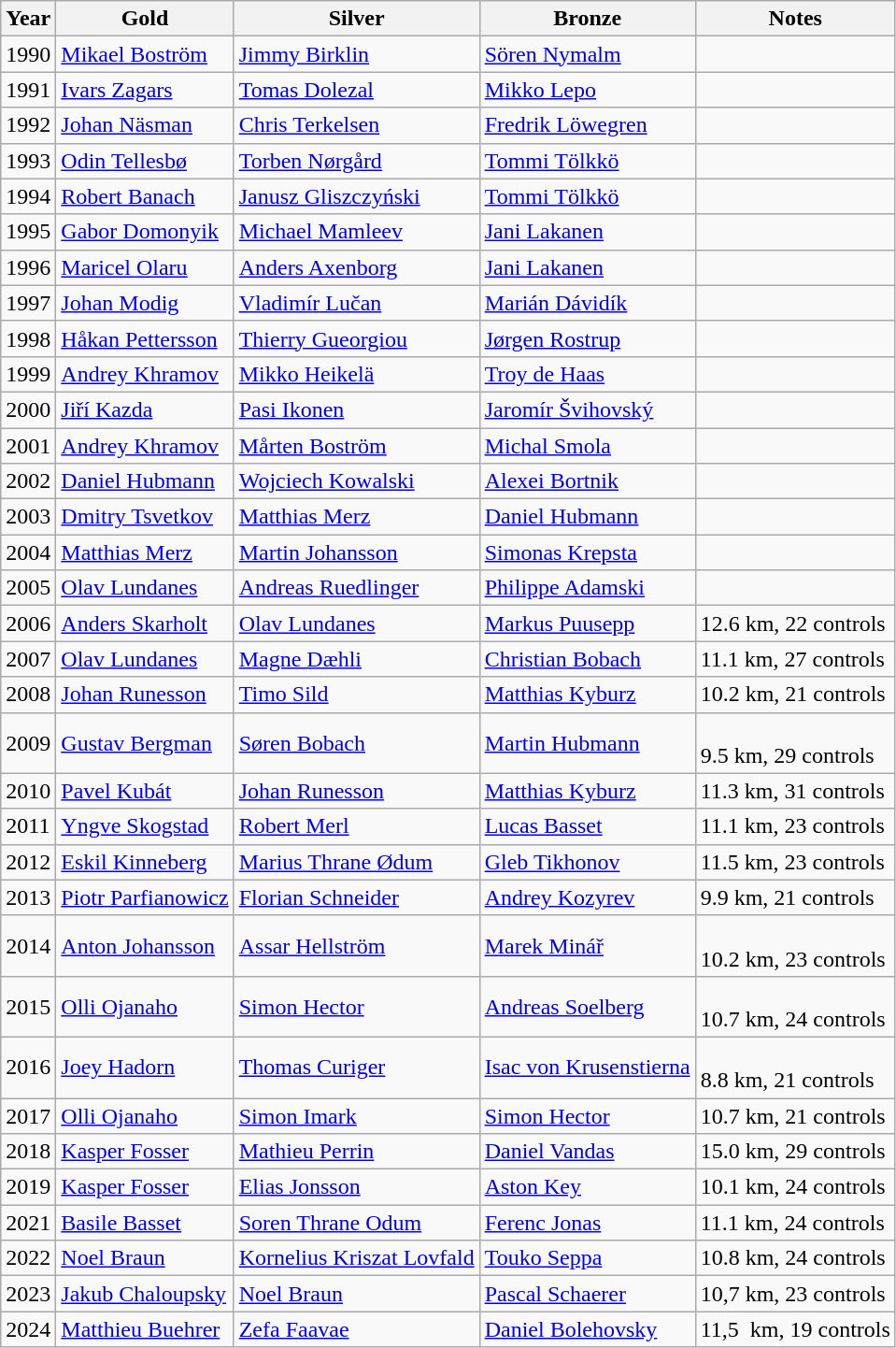<table class="wikitable">
<tr>
<th>Year</th>
<th>Gold</th>
<th>Silver</th>
<th>Bronze</th>
<th>Notes</th>
</tr>
<tr>
<td>1990</td>
<td> <a href='#'>Mikael Boström</a></td>
<td> <a href='#'>Jimmy Birklin</a></td>
<td> <a href='#'>Sören Nymalm</a></td>
<td></td>
</tr>
<tr>
<td>1991</td>
<td> <a href='#'>Ivars Zagars</a></td>
<td> <a href='#'>Tomas Dolezal</a></td>
<td> <a href='#'>Mikko Lepo</a></td>
<td></td>
</tr>
<tr>
<td>1992</td>
<td> <a href='#'>Johan Näsman</a></td>
<td> <a href='#'>Chris Terkelsen</a></td>
<td> <a href='#'>Fredrik Löwegren</a></td>
<td></td>
</tr>
<tr>
<td>1993</td>
<td> <a href='#'>Odin Tellesbø</a></td>
<td> <a href='#'>Torben Nørgård</a></td>
<td> <a href='#'>Tommi Tölkkö</a></td>
<td></td>
</tr>
<tr>
<td>1994</td>
<td> <a href='#'>Robert Banach</a></td>
<td> <a href='#'>Janusz Gliszczyński</a></td>
<td> <a href='#'>Tommi Tölkkö</a></td>
<td></td>
</tr>
<tr>
<td>1995</td>
<td> <a href='#'>Gabor Domonyik</a></td>
<td> <a href='#'>Michael Mamleev</a></td>
<td> <a href='#'>Jani Lakanen</a></td>
<td></td>
</tr>
<tr>
<td>1996</td>
<td> <a href='#'>Maricel Olaru</a></td>
<td> <a href='#'>Anders Axenborg</a></td>
<td> <a href='#'>Jani Lakanen</a></td>
<td></td>
</tr>
<tr>
<td>1997</td>
<td> <a href='#'>Johan Modig</a></td>
<td> <a href='#'>Vladimír Lučan</a></td>
<td> <a href='#'>Marián Dávidík</a></td>
<td></td>
</tr>
<tr>
<td>1998</td>
<td> <a href='#'>Håkan Pettersson</a></td>
<td> <a href='#'>Thierry Gueorgiou</a></td>
<td> <a href='#'>Jørgen Rostrup</a></td>
<td></td>
</tr>
<tr>
<td>1999</td>
<td> <a href='#'>Andrey Khramov</a></td>
<td> <a href='#'>Mikko Heikelä</a></td>
<td> <a href='#'>Troy de Haas</a></td>
<td></td>
</tr>
<tr>
<td>2000</td>
<td> <a href='#'>Jiří Kazda</a></td>
<td> <a href='#'>Pasi Ikonen</a></td>
<td> <a href='#'>Jaromír Švihovský</a></td>
<td></td>
</tr>
<tr>
<td>2001</td>
<td> <a href='#'>Andrey Khramov</a></td>
<td> <a href='#'>Mårten Boström</a></td>
<td> <a href='#'>Michal Smola</a></td>
<td></td>
</tr>
<tr>
<td>2002</td>
<td> <a href='#'>Daniel Hubmann</a></td>
<td> <a href='#'>Wojciech Kowalski</a></td>
<td> <a href='#'>Alexei Bortnik</a></td>
<td></td>
</tr>
<tr>
<td>2003</td>
<td> <a href='#'>Dmitry Tsvetkov</a></td>
<td> <a href='#'>Matthias Merz</a></td>
<td> <a href='#'>Daniel Hubmann</a></td>
<td></td>
</tr>
<tr>
<td>2004</td>
<td> <a href='#'>Matthias Merz</a></td>
<td> <a href='#'>Martin Johansson</a></td>
<td> <a href='#'>Simonas Krepsta</a></td>
<td></td>
</tr>
<tr>
<td>2005</td>
<td> <a href='#'>Olav Lundanes</a></td>
<td> <a href='#'>Andreas Ruedlinger</a></td>
<td> <a href='#'>Philippe Adamski</a></td>
<td></td>
</tr>
<tr>
<td>2006</td>
<td> <a href='#'>Anders Skarholt</a></td>
<td> <a href='#'>Olav Lundanes</a></td>
<td> <a href='#'>Markus Puusepp</a></td>
<td>12.6 km, 22 controls</td>
</tr>
<tr>
<td>2007</td>
<td> <a href='#'>Olav Lundanes</a></td>
<td> <a href='#'>Magne Dæhli</a></td>
<td> <a href='#'>Christian Bobach</a></td>
<td>11.1 km, 27 controls</td>
</tr>
<tr>
<td>2008</td>
<td> <a href='#'>Johan Runesson</a></td>
<td> <a href='#'>Timo Sild</a></td>
<td> <a href='#'>Matthias Kyburz</a></td>
<td>10.2 km, 21 controls</td>
</tr>
<tr>
<td>2009</td>
<td> <a href='#'>Gustav Bergman</a></td>
<td> <a href='#'>Søren Bobach</a></td>
<td> <a href='#'>Martin Hubmann</a></td>
<td><br>9.5 km, 29 controls</td>
</tr>
<tr>
<td>2010</td>
<td> <a href='#'>Pavel Kubát</a></td>
<td> <a href='#'>Johan Runesson</a></td>
<td> <a href='#'>Matthias Kyburz</a></td>
<td>11.3 km, 31 controls</td>
</tr>
<tr>
<td>2011</td>
<td> <a href='#'>Yngve Skogstad</a></td>
<td> <a href='#'>Robert Merl</a></td>
<td> <a href='#'>Lucas Basset</a></td>
<td>11.1 km, 23 controls</td>
</tr>
<tr>
<td>2012</td>
<td> <a href='#'>Eskil Kinneberg</a></td>
<td> <a href='#'>Marius Thrane Ødum</a></td>
<td> <a href='#'>Gleb Tikhonov</a></td>
<td>11.5 km, 23 controls</td>
</tr>
<tr>
<td>2013</td>
<td> <a href='#'>Piotr Parfianowicz</a></td>
<td> <a href='#'>Florian Schneider</a></td>
<td> <a href='#'>Andrey Kozyrev</a></td>
<td>9.9 km, 21 controls</td>
</tr>
<tr>
<td>2014</td>
<td> <a href='#'>Anton Johansson</a></td>
<td> <a href='#'>Assar Hellström</a></td>
<td> <a href='#'>Marek Minář</a></td>
<td><br>10.2 km, 23 controls</td>
</tr>
<tr>
<td>2015</td>
<td> <a href='#'>Olli Ojanaho</a></td>
<td> <a href='#'>Simon Hector</a></td>
<td> <a href='#'>Andreas Soelberg</a></td>
<td><br>10.7 km, 24 controls</td>
</tr>
<tr>
<td>2016</td>
<td> <a href='#'>Joey Hadorn</a></td>
<td> <a href='#'>Thomas Curiger</a></td>
<td> <a href='#'>Isac von Krusenstierna</a></td>
<td><br>8.8 km, 21 controls</td>
</tr>
<tr>
<td>2017</td>
<td> <a href='#'>Olli Ojanaho</a></td>
<td> <a href='#'>Simon Imark</a></td>
<td> <a href='#'>Simon Hector</a></td>
<td>10.7 km, 21 controls</td>
</tr>
<tr>
<td>2018</td>
<td> <a href='#'>Kasper Fosser</a></td>
<td> <a href='#'>Mathieu Perrin</a></td>
<td> <a href='#'>Daniel Vandas</a></td>
<td>15.0 km, 29 controls</td>
</tr>
<tr>
<td>2019</td>
<td> <a href='#'>Kasper Fosser</a></td>
<td> <a href='#'>Elias Jonsson</a></td>
<td> <a href='#'>Aston Key</a></td>
<td>10.1 km, 24 controls</td>
</tr>
<tr>
<td>2021</td>
<td> <a href='#'>Basile Basset</a></td>
<td> <a href='#'>Soren Thrane Odum</a></td>
<td> <a href='#'>Ferenc Jonas</a></td>
<td>11.1 km, 24 controls</td>
</tr>
<tr>
<td>2022</td>
<td> <a href='#'>Noel Braun</a></td>
<td> <a href='#'>Kornelius Kriszat Lovfald</a></td>
<td> <a href='#'>Touko Seppa</a></td>
<td>10.8 km, 24 controls</td>
</tr>
<tr>
<td>2023</td>
<td> <a href='#'>Jakub Chaloupsky</a></td>
<td> <a href='#'>Noel Braun</a></td>
<td> <a href='#'>Pascal Schaerer</a></td>
<td>10,7 km, 23 controls</td>
</tr>
<tr>
<td>2024</td>
<td> <a href='#'>Matthieu Buehrer</a></td>
<td> <a href='#'>Zefa Faavae</a></td>
<td> <a href='#'>Daniel Bolehovsky</a></td>
<td>11,5  km, 19 controls</td>
</tr>
</table>
